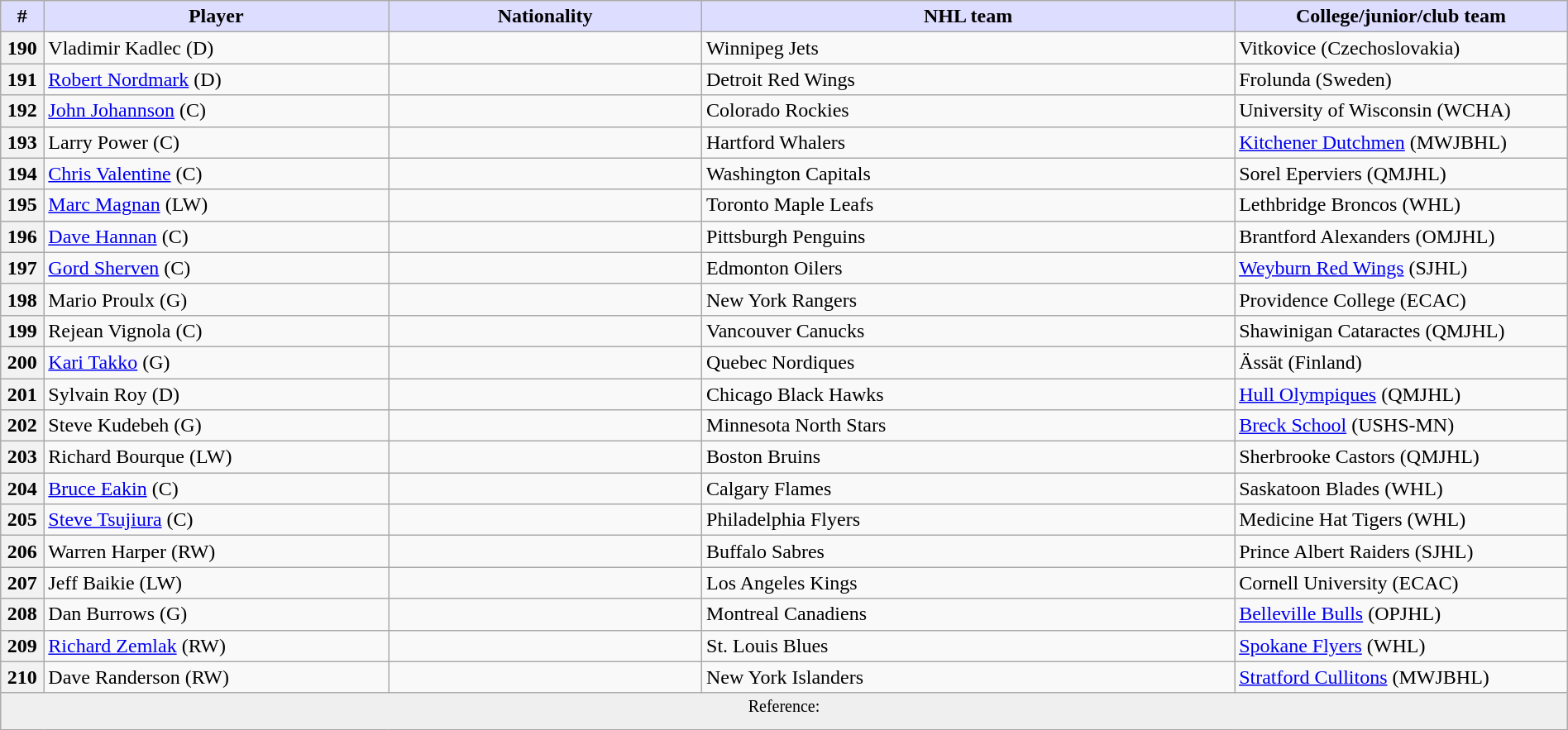<table class="wikitable" style="width: 100%">
<tr>
<th style="background:#ddf; width:2.75%;">#</th>
<th style="background:#ddf; width:22.0%;">Player</th>
<th style="background:#ddf; width:20.0%;">Nationality</th>
<th style="background:#ddf; width:34.0%;">NHL team</th>
<th style="background:#ddf; width:100.0%;">College/junior/club team</th>
</tr>
<tr>
<th>190</th>
<td>Vladimir Kadlec (D)</td>
<td></td>
<td>Winnipeg Jets</td>
<td>Vitkovice (Czechoslovakia)</td>
</tr>
<tr>
<th>191</th>
<td><a href='#'>Robert Nordmark</a> (D)</td>
<td></td>
<td>Detroit Red Wings</td>
<td>Frolunda (Sweden)</td>
</tr>
<tr>
<th>192</th>
<td><a href='#'>John Johannson</a> (C)</td>
<td></td>
<td>Colorado Rockies</td>
<td>University of Wisconsin (WCHA)</td>
</tr>
<tr>
<th>193</th>
<td>Larry Power (C)</td>
<td></td>
<td>Hartford Whalers</td>
<td><a href='#'>Kitchener Dutchmen</a> (MWJBHL)</td>
</tr>
<tr>
<th>194</th>
<td><a href='#'>Chris Valentine</a> (C)</td>
<td></td>
<td>Washington Capitals</td>
<td>Sorel Eperviers (QMJHL)</td>
</tr>
<tr>
<th>195</th>
<td><a href='#'>Marc Magnan</a> (LW)</td>
<td></td>
<td>Toronto Maple Leafs</td>
<td>Lethbridge Broncos (WHL)</td>
</tr>
<tr>
<th>196</th>
<td><a href='#'>Dave Hannan</a> (C)</td>
<td></td>
<td>Pittsburgh Penguins</td>
<td>Brantford Alexanders (OMJHL)</td>
</tr>
<tr>
<th>197</th>
<td><a href='#'>Gord Sherven</a> (C)</td>
<td></td>
<td>Edmonton Oilers</td>
<td><a href='#'>Weyburn Red Wings</a> (SJHL)</td>
</tr>
<tr>
<th>198</th>
<td>Mario Proulx (G)</td>
<td></td>
<td>New York Rangers</td>
<td>Providence College (ECAC)</td>
</tr>
<tr>
<th>199</th>
<td>Rejean Vignola (C)</td>
<td></td>
<td>Vancouver Canucks</td>
<td>Shawinigan Cataractes (QMJHL)</td>
</tr>
<tr>
<th>200</th>
<td><a href='#'>Kari Takko</a> (G)</td>
<td></td>
<td>Quebec Nordiques</td>
<td>Ässät (Finland)</td>
</tr>
<tr>
<th>201</th>
<td>Sylvain Roy (D)</td>
<td></td>
<td>Chicago Black Hawks</td>
<td><a href='#'>Hull Olympiques</a> (QMJHL)</td>
</tr>
<tr>
<th>202</th>
<td>Steve Kudebeh (G)</td>
<td></td>
<td>Minnesota North Stars</td>
<td><a href='#'>Breck School</a> (USHS-MN)</td>
</tr>
<tr>
<th>203</th>
<td>Richard Bourque (LW)</td>
<td></td>
<td>Boston Bruins</td>
<td>Sherbrooke Castors (QMJHL)</td>
</tr>
<tr>
<th>204</th>
<td><a href='#'>Bruce Eakin</a> (C)</td>
<td></td>
<td>Calgary Flames</td>
<td>Saskatoon Blades (WHL)</td>
</tr>
<tr>
<th>205</th>
<td><a href='#'>Steve Tsujiura</a> (C)</td>
<td></td>
<td>Philadelphia Flyers</td>
<td>Medicine Hat Tigers (WHL)</td>
</tr>
<tr>
<th>206</th>
<td>Warren Harper (RW)</td>
<td></td>
<td>Buffalo Sabres</td>
<td>Prince Albert Raiders (SJHL)</td>
</tr>
<tr>
<th>207</th>
<td>Jeff Baikie (LW)</td>
<td></td>
<td>Los Angeles Kings</td>
<td>Cornell University (ECAC)</td>
</tr>
<tr>
<th>208</th>
<td>Dan Burrows (G)</td>
<td></td>
<td>Montreal Canadiens</td>
<td><a href='#'>Belleville Bulls</a> (OPJHL)</td>
</tr>
<tr>
<th>209</th>
<td><a href='#'>Richard Zemlak</a> (RW)</td>
<td></td>
<td>St. Louis Blues</td>
<td><a href='#'>Spokane Flyers</a> (WHL)</td>
</tr>
<tr>
<th>210</th>
<td>Dave Randerson (RW)</td>
<td></td>
<td>New York Islanders</td>
<td><a href='#'>Stratford Cullitons</a> (MWJBHL)</td>
</tr>
<tr>
<td align=center colspan="6" bgcolor="#efefef"><sup>Reference:  </sup></td>
</tr>
</table>
